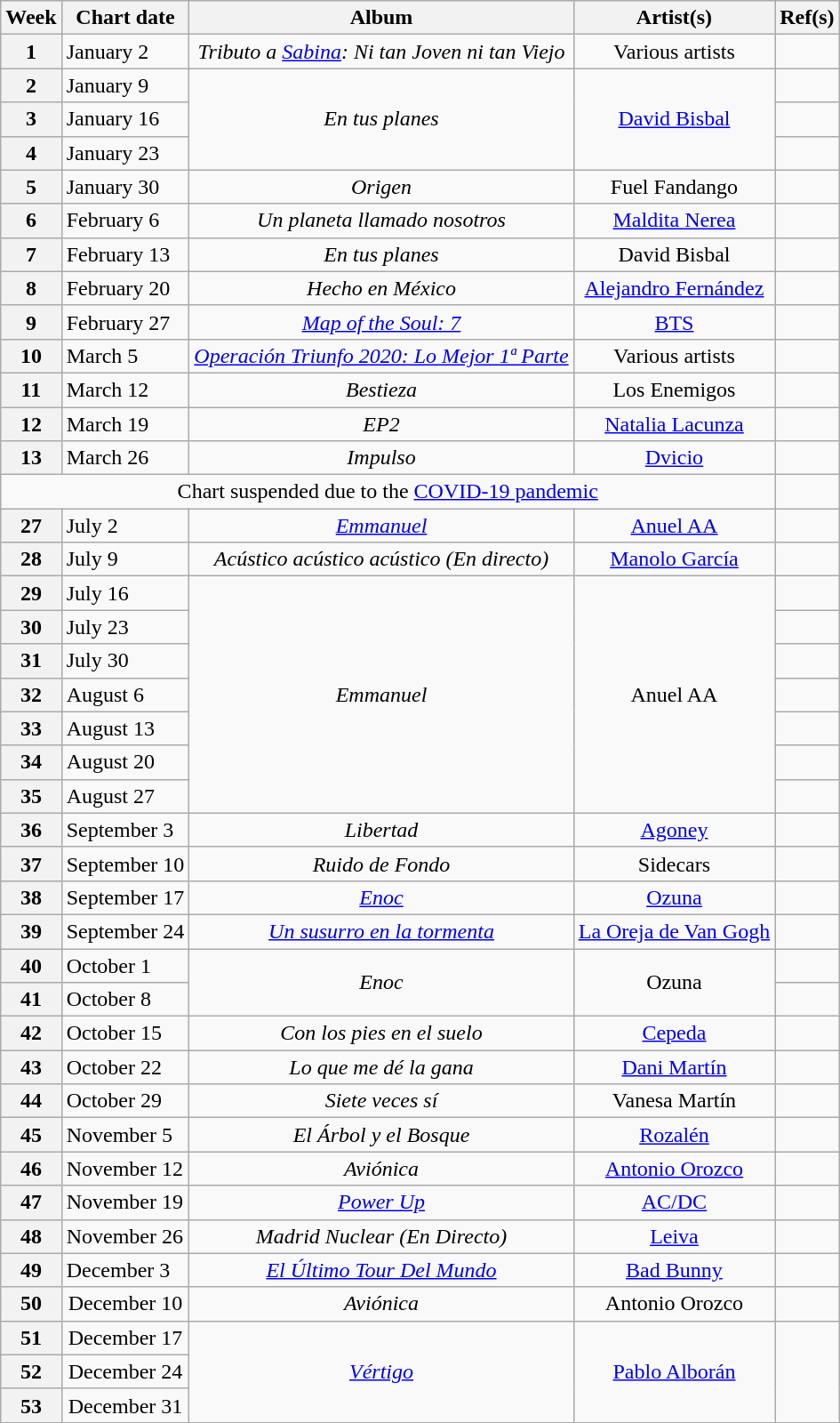<table class="wikitable" style="text-align: center;">
<tr>
<th>Week</th>
<th>Chart date</th>
<th>Album</th>
<th>Artist(s)</th>
<th>Ref(s)</th>
</tr>
<tr>
<th>1</th>
<td style="text-align: left;">January 2</td>
<td><em>Tributo a <a href='#'>Sabina</a>: Ni tan Joven ni tan Viejo</em></td>
<td>Various artists</td>
<td></td>
</tr>
<tr>
<th>2</th>
<td style="text-align: left;">January 9</td>
<td rowspan="3"><em>En tus planes</em></td>
<td rowspan="3"><a href='#'>David Bisbal</a></td>
<td></td>
</tr>
<tr>
<th>3</th>
<td style="text-align: left;">January 16</td>
<td></td>
</tr>
<tr>
<th>4</th>
<td style="text-align: left;">January 23</td>
<td></td>
</tr>
<tr>
<th>5</th>
<td style="text-align: left;">January 30</td>
<td><em>Origen</em></td>
<td>Fuel Fandango</td>
<td></td>
</tr>
<tr>
<th>6</th>
<td style="text-align: left;">February 6</td>
<td><em>Un planeta llamado nosotros</em></td>
<td><a href='#'>Maldita Nerea</a></td>
<td></td>
</tr>
<tr>
<th>7</th>
<td style="text-align: left;">February 13</td>
<td><em>En tus planes</em></td>
<td>David Bisbal</td>
<td></td>
</tr>
<tr>
<th>8</th>
<td style="text-align: left;">February 20</td>
<td><em>Hecho en México</em></td>
<td><a href='#'>Alejandro Fernández</a></td>
<td></td>
</tr>
<tr>
<th>9</th>
<td style="text-align: left;">February 27</td>
<td><em><a href='#'>Map of the Soul: 7</a></em></td>
<td><a href='#'>BTS</a></td>
<td></td>
</tr>
<tr>
<th>10</th>
<td style="text-align: left;">March 5</td>
<td><em><a href='#'>Operación Triunfo 2020: Lo Mejor 1ª Parte</a></em></td>
<td>Various artists</td>
<td></td>
</tr>
<tr>
<th>11</th>
<td style="text-align: left;">March 12</td>
<td><em>Bestieza</em></td>
<td>Los Enemigos</td>
<td></td>
</tr>
<tr>
<th>12</th>
<td style="text-align: left;">March 19</td>
<td><em>EP2</em></td>
<td><a href='#'>Natalia Lacunza</a></td>
<td></td>
</tr>
<tr>
<th>13</th>
<td style="text-align: left;">March 26</td>
<td><em>Impulso</em></td>
<td><a href='#'>Dvicio</a></td>
<td></td>
</tr>
<tr>
<td colspan="4">Chart suspended due to the <a href='#'>COVID-19 pandemic</a></td>
<td></td>
</tr>
<tr>
<th>27</th>
<td style="text-align: left;">July 2</td>
<td><em><a href='#'>Emmanuel</a></em></td>
<td><a href='#'>Anuel AA</a></td>
<td></td>
</tr>
<tr>
<th>28</th>
<td style="text-align: left;">July 9</td>
<td><em>Acústico acústico acústico (En directo)</em></td>
<td><a href='#'>Manolo García</a></td>
<td></td>
</tr>
<tr>
<th>29</th>
<td style="text-align: left;">July 16</td>
<td rowspan="7"><em>Emmanuel</em></td>
<td rowspan="7">Anuel AA</td>
<td></td>
</tr>
<tr>
<th>30</th>
<td style="text-align: left;">July 23</td>
<td></td>
</tr>
<tr>
<th>31</th>
<td style="text-align: left;">July 30</td>
<td></td>
</tr>
<tr>
<th>32</th>
<td style="text-align: left;">August 6</td>
<td></td>
</tr>
<tr>
<th>33</th>
<td style="text-align: left;">August 13</td>
<td></td>
</tr>
<tr>
<th>34</th>
<td style="text-align: left;">August 20</td>
<td></td>
</tr>
<tr>
<th>35</th>
<td style="text-align: left;">August 27</td>
<td></td>
</tr>
<tr>
<th>36</th>
<td style="text-align: left;">September 3</td>
<td><em>Libertad</em></td>
<td><a href='#'>Agoney</a></td>
<td></td>
</tr>
<tr>
<th>37</th>
<td style="text-align: left;">September 10</td>
<td><em>Ruido de Fondo</em></td>
<td>Sidecars</td>
<td></td>
</tr>
<tr>
<th>38</th>
<td style="text-align: left;">September 17</td>
<td><em><a href='#'>Enoc</a></em></td>
<td><a href='#'>Ozuna</a></td>
<td></td>
</tr>
<tr>
<th>39</th>
<td style="text-align: left;">September 24</td>
<td><em><a href='#'>Un susurro en la tormenta</a></em></td>
<td><a href='#'>La Oreja de Van Gogh</a></td>
<td></td>
</tr>
<tr>
<th>40</th>
<td style="text-align: left;">October 1</td>
<td rowspan="2"><em>Enoc</em></td>
<td rowspan="2">Ozuna</td>
<td></td>
</tr>
<tr>
<th>41</th>
<td style="text-align: left;">October 8</td>
<td></td>
</tr>
<tr>
<th>42</th>
<td style="text-align: left;">October 15</td>
<td><em>Con los pies en el suelo</em></td>
<td><a href='#'>Cepeda</a></td>
<td></td>
</tr>
<tr>
<th>43</th>
<td style="text-align: left;">October 22</td>
<td><em>Lo que me dé la gana</em></td>
<td><a href='#'>Dani Martín</a></td>
<td></td>
</tr>
<tr>
<th>44</th>
<td style="text-align: left;">October 29</td>
<td><em>Siete veces sí</em></td>
<td>Vanesa Martín</td>
<td></td>
</tr>
<tr>
<th>45</th>
<td style="text-align: left;">November 5</td>
<td><em>El Árbol y el Bosque</em></td>
<td><a href='#'>Rozalén</a></td>
<td></td>
</tr>
<tr>
<th>46</th>
<td style="text-align: left;">November 12</td>
<td><em>Aviónica</em></td>
<td><a href='#'>Antonio Orozco</a></td>
<td></td>
</tr>
<tr>
<th>47</th>
<td style="text-align: left;">November 19</td>
<td><em><a href='#'>Power Up</a></em></td>
<td><a href='#'>AC/DC</a></td>
<td></td>
</tr>
<tr>
<th>48</th>
<td style="text-align: left;">November 26</td>
<td><em>Madrid Nuclear (En Directo)</em></td>
<td><a href='#'>Leiva</a></td>
<td></td>
</tr>
<tr>
<th>49</th>
<td style="text-align: left;">December 3</td>
<td><em><a href='#'>El Último Tour Del Mundo</a></em></td>
<td><a href='#'>Bad Bunny</a></td>
<td></td>
</tr>
<tr>
<th>50</th>
<td>December 10</td>
<td><em>Aviónica</em></td>
<td>Antonio Orozco</td>
<td></td>
</tr>
<tr>
<th>51</th>
<td>December 17</td>
<td rowspan="3"><em><a href='#'>Vértigo</a></em></td>
<td rowspan="3"><a href='#'>Pablo Alborán</a></td>
<td rowspan="3"></td>
</tr>
<tr>
<th>52</th>
<td>December 24</td>
</tr>
<tr>
<th>53</th>
<td>December 31</td>
</tr>
</table>
